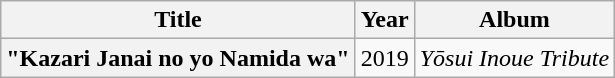<table class="wikitable plainrowheaders" style="text-align:center;">
<tr>
<th scope="col">Title</th>
<th scope="col">Year</th>
<th>Album</th>
</tr>
<tr>
<th scope="row">"Kazari Janai no yo Namida wa"</th>
<td>2019</td>
<td><em>Yōsui Inoue Tribute</em></td>
</tr>
</table>
